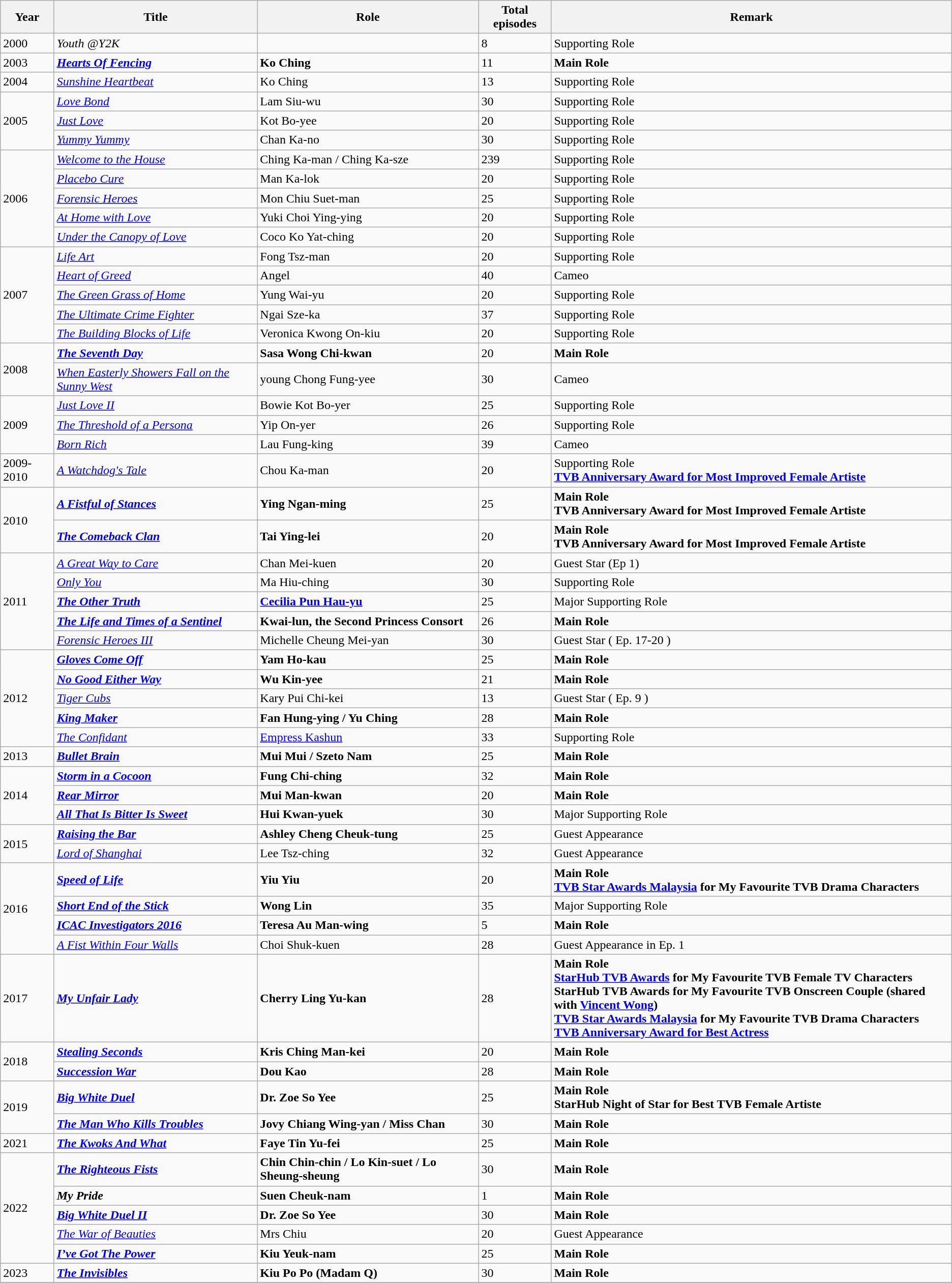<table class="wikitable sortable">
<tr align="center">
<th>Year</th>
<th>Title</th>
<th>Role</th>
<th>Total episodes</th>
<th>Remark</th>
</tr>
<tr>
<td>2000</td>
<td><em>Youth @Y2K</em></td>
<td></td>
<td>8</td>
<td>Supporting Role</td>
</tr>
<tr>
<td>2003</td>
<td><strong><em><a href='#'>Hearts Of Fencing</a></em></strong></td>
<td><strong>Ko Ching</strong></td>
<td>11</td>
<td><strong>Main Role</strong></td>
</tr>
<tr>
<td>2004</td>
<td><em><a href='#'>Sunshine Heartbeat</a></em></td>
<td>Ko Ching</td>
<td>13</td>
<td>Supporting Role</td>
</tr>
<tr>
<td rowspan="3">2005</td>
<td><em><a href='#'>Love Bond</a></em></td>
<td>Lam Siu-wu</td>
<td>30</td>
<td>Supporting Role</td>
</tr>
<tr>
<td><em><a href='#'>Just Love</a></em></td>
<td>Kot Bo-yee</td>
<td>20</td>
<td>Supporting Role</td>
</tr>
<tr>
<td><em><a href='#'>Yummy Yummy</a></em></td>
<td>Chan Ka-no</td>
<td>30</td>
<td>Supporting Role</td>
</tr>
<tr>
<td rowspan="5">2006</td>
<td><em><a href='#'>Welcome to the House</a></em></td>
<td>Ching Ka-man / Ching Ka-sze</td>
<td>239</td>
<td>Supporting Role</td>
</tr>
<tr>
<td><em><a href='#'>Placebo Cure</a></em></td>
<td>Man Ka-lok</td>
<td>20</td>
<td>Supporting Role</td>
</tr>
<tr>
<td><em><a href='#'>Forensic Heroes</a></em></td>
<td>Mon Chiu Suet-man</td>
<td>25</td>
<td>Supporting Role</td>
</tr>
<tr>
<td><em><a href='#'>At Home with Love</a></em></td>
<td>Yuki Choi Ying-ying</td>
<td>20</td>
<td>Supporting Role</td>
</tr>
<tr>
<td><em><a href='#'>Under the Canopy of Love</a></em></td>
<td>Coco Ko Yat-ching</td>
<td>20</td>
<td>Supporting Role</td>
</tr>
<tr>
<td rowspan="5">2007</td>
<td><em><a href='#'>Life Art</a></em></td>
<td>Fong Tsz-man</td>
<td>20</td>
<td>Supporting Role</td>
</tr>
<tr>
<td><em><a href='#'>Heart of Greed</a></em></td>
<td>Angel</td>
<td>40</td>
<td>Cameo</td>
</tr>
<tr>
<td><em><a href='#'>The Green Grass of Home</a></em></td>
<td>Yung Wai-yu</td>
<td>20</td>
<td>Supporting Role</td>
</tr>
<tr>
<td><em><a href='#'>The Ultimate Crime Fighter</a></em></td>
<td>Ngai Sze-ka</td>
<td>37</td>
<td>Supporting Role</td>
</tr>
<tr>
<td><em><a href='#'>The Building Blocks of Life</a></em></td>
<td>Veronica Kwong On-kiu</td>
<td>20</td>
<td>Supporting Role</td>
</tr>
<tr>
<td rowspan="2">2008</td>
<td><strong><em><a href='#'>The Seventh Day</a></em></strong></td>
<td><strong>Sasa Wong Chi-kwan</strong></td>
<td>20</td>
<td><strong>Main Role</strong></td>
</tr>
<tr>
<td><em><a href='#'>When Easterly Showers Fall on the Sunny West</a></em></td>
<td>young Chong Fung-yee</td>
<td>30</td>
<td>Cameo</td>
</tr>
<tr>
<td rowspan="3">2009</td>
<td><em><a href='#'>Just Love II</a></em></td>
<td>Bowie Kot Bo-yer</td>
<td>25</td>
<td>Supporting Role</td>
</tr>
<tr>
<td><em><a href='#'>The Threshold of a Persona</a></em></td>
<td>Yip On-yer</td>
<td>26</td>
<td>Supporting Role</td>
</tr>
<tr>
<td><em><a href='#'>Born Rich</a></em></td>
<td>Lau Fung-king</td>
<td>39</td>
<td>Cameo</td>
</tr>
<tr>
<td>2009-2010</td>
<td><em><a href='#'>A Watchdog's Tale</a></em></td>
<td>Chou Ka-man</td>
<td>20</td>
<td>Supporting Role <br> <strong><a href='#'>TVB Anniversary Award for Most Improved Female Artiste</a></strong></td>
</tr>
<tr>
<td rowspan=2>2010</td>
<td><strong><em><a href='#'>A Fistful of Stances</a></em></strong></td>
<td><strong>Ying Ngan-ming</strong></td>
<td>25</td>
<td><strong>Main Role</strong> <br> <strong>TVB Anniversary Award for Most Improved Female Artiste</strong></td>
</tr>
<tr>
<td><strong><em><a href='#'>The Comeback Clan</a></em></strong></td>
<td><strong>Tai Ying-lei</strong></td>
<td>20</td>
<td><strong>Main Role</strong> <br> <strong>TVB Anniversary Award for Most Improved Female Artiste</strong></td>
</tr>
<tr>
<td rowspan=5>2011</td>
<td><em><a href='#'>A Great Way to Care</a></em></td>
<td>Chan Mei-kuen</td>
<td>20</td>
<td>Guest Star (Ep 1)</td>
</tr>
<tr>
<td><em><a href='#'>Only You</a></em></td>
<td>Ma Hiu-ching</td>
<td>30</td>
<td>Supporting Role</td>
</tr>
<tr>
<td><strong><em><a href='#'>The Other Truth</a></em></strong></td>
<td><strong><a href='#'>Cecilia Pun Hau-yu</a></strong></td>
<td>25</td>
<td>Major Supporting Role</td>
</tr>
<tr>
<td><strong><em><a href='#'>The Life and Times of a Sentinel</a></em></strong></td>
<td><strong>Kwai-lun, the Second Princess Consort</strong></td>
<td>26</td>
<td><strong>Main Role</strong></td>
</tr>
<tr>
<td><em><a href='#'>Forensic Heroes III</a></em></td>
<td>Michelle Cheung Mei-yan</td>
<td>30</td>
<td>Guest Star ( Ep. 17-20 )</td>
</tr>
<tr>
<td rowspan=5>2012</td>
<td><strong><em><a href='#'>Gloves Come Off</a></em></strong></td>
<td><strong>Yam Ho-kau</strong></td>
<td>25</td>
<td><strong>Main Role</strong></td>
</tr>
<tr>
<td><strong><em><a href='#'>No Good Either Way</a></em></strong></td>
<td><strong>Wu Kin-yee</strong></td>
<td>21</td>
<td><strong>Main Role</strong></td>
</tr>
<tr>
<td><em><a href='#'>Tiger Cubs</a></em></td>
<td>Kary Pui Chi-kei</td>
<td>13</td>
<td>Guest Star ( Ep. 9 )</td>
</tr>
<tr>
<td><strong><em><a href='#'>King Maker</a></em></strong></td>
<td><strong>Fan Hung-ying / Yu Ching</strong></td>
<td>28</td>
<td><strong>Main Role</strong></td>
</tr>
<tr>
<td><em><a href='#'>The Confidant</a></em></td>
<td><a href='#'>Empress Kashun</a></td>
<td>33</td>
<td>Supporting Role</td>
</tr>
<tr>
<td>2013</td>
<td><strong><em><a href='#'>Bullet Brain</a></em></strong></td>
<td><strong>Mui Mui / Szeto Nam</strong></td>
<td>25</td>
<td><strong>Main Role</strong></td>
</tr>
<tr>
<td rowspan=3>2014</td>
<td><strong><em><a href='#'>Storm in a Cocoon</a></em></strong></td>
<td><strong>Fung Chi-ching</strong></td>
<td>32</td>
<td><strong>Main Role</strong></td>
</tr>
<tr>
<td><strong><em><a href='#'>Rear Mirror</a></em></strong></td>
<td><strong>Mui Man-kwan</strong></td>
<td>20</td>
<td><strong>Main Role</strong></td>
</tr>
<tr>
<td><strong><em><a href='#'>All That Is Bitter Is Sweet</a></em></strong></td>
<td><strong>Hui Kwan-yuek</strong></td>
<td>30</td>
<td>Major Supporting Role</td>
</tr>
<tr>
<td rowspan=2>2015</td>
<td><strong><em><a href='#'>Raising the Bar</a></em></strong></td>
<td><strong>Ashley Cheng Cheuk-tung</strong></td>
<td>25</td>
<td>Guest Appearance</td>
</tr>
<tr>
<td><em><a href='#'>Lord of Shanghai</a></em></td>
<td>Lee Tsz-ching</td>
<td>32</td>
<td>Guest Appearance</td>
</tr>
<tr>
<td rowspan=4>2016</td>
<td><strong><em><a href='#'>Speed of Life</a></em></strong></td>
<td><strong>Yiu Yiu</strong></td>
<td>20</td>
<td><strong>Main Role</strong> <br> <strong><a href='#'>TVB Star Awards Malaysia</a> for My Favourite TVB Drama Characters</strong></td>
</tr>
<tr>
<td><strong><em><a href='#'>Short End of the Stick</a></em></strong></td>
<td><strong>Wong Lin</strong></td>
<td>35</td>
<td>Major Supporting Role</td>
</tr>
<tr>
<td><strong><em><a href='#'>ICAC Investigators 2016</a></em></strong></td>
<td><strong>Teresa Au Man-wing</strong></td>
<td>5</td>
<td><strong>Main Role</strong></td>
</tr>
<tr>
<td><em><a href='#'>A Fist Within Four Walls</a></em></td>
<td>Choi Shuk-kuen</td>
<td>28</td>
<td>Guest Appearance in Ep. 1</td>
</tr>
<tr>
<td>2017</td>
<td><strong><em><a href='#'>My Unfair Lady</a></em></strong></td>
<td><strong>Cherry Ling Yu-kan</strong></td>
<td>28</td>
<td><strong>Main Role</strong> <br> <strong><a href='#'>StarHub TVB Awards</a> for My Favourite TVB Female TV Characters</strong> <br>  <strong>StarHub TVB Awards for My Favourite TVB Onscreen Couple (shared with <a href='#'>Vincent Wong</a>)</strong> <br> <strong><a href='#'>TVB Star Awards Malaysia</a> for My Favourite TVB Drama Characters</strong> <br> <strong><a href='#'>TVB Anniversary Award for Best Actress</a></strong></td>
</tr>
<tr>
<td rowspan="2">2018</td>
<td><strong><em><a href='#'>Stealing Seconds</a></em></strong></td>
<td><strong>Kris Ching Man-kei</strong></td>
<td>20</td>
<td><strong>Main Role</strong></td>
</tr>
<tr>
<td><strong><em><a href='#'>Succession War</a></em></strong></td>
<td><strong>Dou Kao</strong></td>
<td>28</td>
<td><strong>Main Role</strong></td>
</tr>
<tr>
<td rowspan="2">2019</td>
<td><strong><em><a href='#'>Big White Duel</a></em></strong></td>
<td><strong>Dr. Zoe So Yee</strong></td>
<td>25</td>
<td><strong>Main Role</strong> <br> <strong>StarHub Night of Star for Best TVB Female Artiste</strong></td>
</tr>
<tr>
<td><strong><em><a href='#'>The Man Who Kills Troubles</a></em></strong></td>
<td><strong>Jovy Chiang Wing-yan / Miss Chan</strong></td>
<td>30</td>
<td><strong>Main Role</strong></td>
</tr>
<tr>
<td>2021</td>
<td><strong><em><a href='#'>The Kwoks And What</a></em></strong></td>
<td><strong>Faye Tin Yu-fei</strong></td>
<td>25</td>
<td><strong>Main Role</strong></td>
</tr>
<tr>
<td rowspan="5">2022</td>
<td><strong><em><a href='#'><em>The Righteous Fists</em></a></em></strong></td>
<td><strong>Chin Chin-chin / Lo Kin-suet / Lo Sheung-sheung</strong></td>
<td>30</td>
<td><strong>Main Role</strong></td>
</tr>
<tr>
<td><strong><em>My Pride</em></strong></td>
<td><strong>Suen Cheuk-nam</strong></td>
<td>1</td>
<td><strong>Main Role</strong></td>
</tr>
<tr>
<td><strong><em><a href='#'>Big White Duel II</a></em></strong></td>
<td><strong>Dr. Zoe So Yee</strong></td>
<td>30</td>
<td><strong>Main Role</strong></td>
</tr>
<tr>
<td><em><a href='#'>The War of Beauties</a></em></td>
<td>Mrs Chiu</td>
<td>20</td>
<td>Guest Appearance</td>
</tr>
<tr>
<td><strong><em><a href='#'>I’ve Got The Power</a></em></strong></td>
<td><strong>Kiu Yeuk-nam</strong></td>
<td>25</td>
<td><strong>Main Role</strong></td>
</tr>
<tr>
<td>2023</td>
<td><strong><em><a href='#'>The Invisibles</a></em></strong></td>
<td><strong>Kiu Po Po (Madam Q)</strong></td>
<td>30</td>
<td><strong>Main Role</strong></td>
</tr>
<tr>
</tr>
</table>
